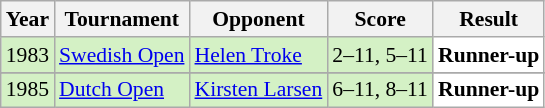<table class="sortable wikitable" style="font-size: 90%;">
<tr>
<th>Year</th>
<th>Tournament</th>
<th>Opponent</th>
<th>Score</th>
<th>Result</th>
</tr>
<tr style="background:#D4F1C5">
<td align="center">1983</td>
<td align="left"><a href='#'>Swedish Open</a></td>
<td align="left"> <a href='#'>Helen Troke</a></td>
<td align="left">2–11, 5–11</td>
<td style="text-align:left; background:white"> <strong>Runner-up</strong></td>
</tr>
<tr>
</tr>
<tr style="background:#D4F1C5">
<td align="center">1985</td>
<td align="left"><a href='#'>Dutch Open</a></td>
<td align="left"> <a href='#'>Kirsten Larsen</a></td>
<td align="left">6–11, 8–11</td>
<td style="text-align:left; background:white"> <strong>Runner-up</strong></td>
</tr>
</table>
